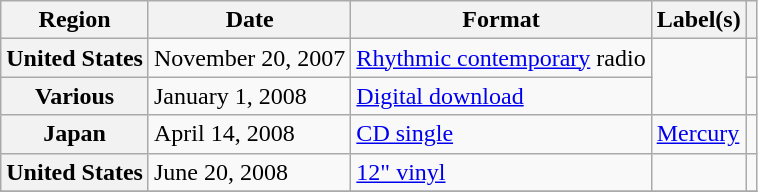<table class="wikitable plainrowheaders">
<tr>
<th scope="col">Region</th>
<th scope="col">Date</th>
<th scope="col">Format</th>
<th scope="col">Label(s)</th>
<th scope="col"></th>
</tr>
<tr>
<th scope="row">United States</th>
<td>November 20, 2007</td>
<td><a href='#'>Rhythmic contemporary</a> radio</td>
<td rowspan="2"></td>
<td style="text-align:center;"></td>
</tr>
<tr>
<th scope="row">Various</th>
<td>January 1, 2008</td>
<td><a href='#'>Digital download</a></td>
<td style="text-align:center;"></td>
</tr>
<tr>
<th scope="row">Japan</th>
<td>April 14, 2008</td>
<td><a href='#'>CD single</a></td>
<td><a href='#'>Mercury</a></td>
<td style="text-align:center;"></td>
</tr>
<tr>
<th scope="row">United States</th>
<td>June 20, 2008</td>
<td><a href='#'>12" vinyl</a></td>
<td></td>
<td style="text-align:center;"></td>
</tr>
<tr>
</tr>
</table>
